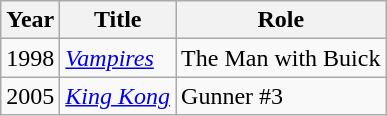<table class="wikitable">
<tr>
<th>Year</th>
<th>Title</th>
<th>Role</th>
</tr>
<tr>
<td>1998</td>
<td><em><a href='#'>Vampires</a></em></td>
<td>The Man with Buick</td>
</tr>
<tr>
<td>2005</td>
<td><em><a href='#'>King Kong</a></em></td>
<td>Gunner #3</td>
</tr>
</table>
